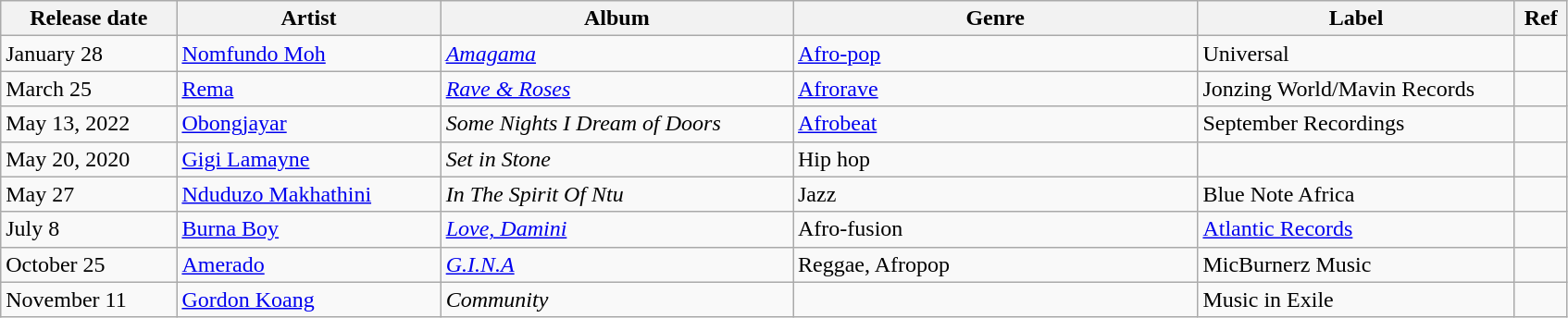<table class="wikitable">
<tr>
<th style="width:10%;">Release date</th>
<th style="width:15%;">Artist</th>
<th style="width:20%;">Album</th>
<th style="width:23%;">Genre</th>
<th style="width:18%;">Label</th>
<th style="width:3%;">Ref</th>
</tr>
<tr>
<td>January 28</td>
<td><a href='#'>Nomfundo Moh</a></td>
<td><em><a href='#'>Amagama</a></em></td>
<td><a href='#'>Afro-pop</a></td>
<td>Universal</td>
<td></td>
</tr>
<tr>
<td>March 25</td>
<td><a href='#'>Rema</a></td>
<td><em><a href='#'>Rave & Roses</a></em></td>
<td><a href='#'>Afrorave</a></td>
<td>Jonzing World/Mavin Records</td>
<td></td>
</tr>
<tr>
<td>May 13, 2022</td>
<td><a href='#'>Obongjayar</a></td>
<td><em>Some Nights I Dream of Doors</em></td>
<td><a href='#'>Afrobeat</a></td>
<td>September Recordings</td>
<td></td>
</tr>
<tr>
<td>May 20, 2020</td>
<td><a href='#'>Gigi Lamayne</a></td>
<td><em>Set in Stone</em></td>
<td>Hip hop</td>
<td></td>
<td></td>
</tr>
<tr>
<td>May 27</td>
<td><a href='#'>Nduduzo Makhathini</a></td>
<td><em>In The Spirit Of Ntu</em></td>
<td>Jazz</td>
<td>Blue Note Africa</td>
<td></td>
</tr>
<tr>
<td>July 8</td>
<td><a href='#'>Burna Boy</a></td>
<td><em><a href='#'>Love, Damini</a></em></td>
<td>Afro-fusion</td>
<td><a href='#'>Atlantic Records</a></td>
<td></td>
</tr>
<tr>
<td>October 25</td>
<td><a href='#'>Amerado</a></td>
<td><em><a href='#'>G.I.N.A</a></em></td>
<td>Reggae, Afropop</td>
<td>MicBurnerz Music</td>
<td></td>
</tr>
<tr>
<td>November 11</td>
<td><a href='#'>Gordon Koang</a></td>
<td><em>Community</em></td>
<td></td>
<td>Music in Exile</td>
<td></td>
</tr>
</table>
